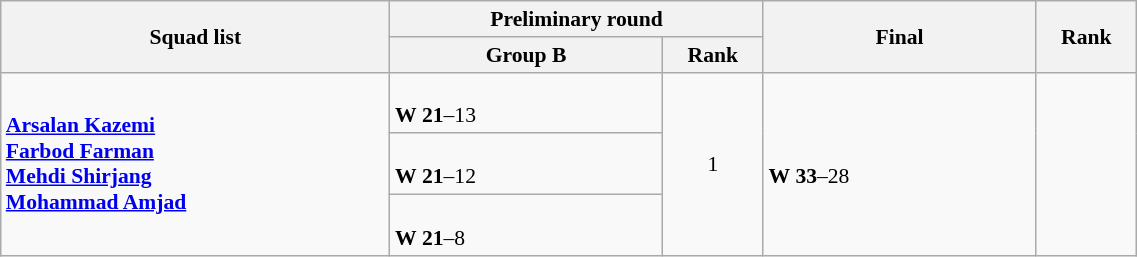<table class="wikitable" width="60%" style="text-align:left; font-size:90%">
<tr>
<th rowspan="2" width="20%">Squad list</th>
<th colspan="2">Preliminary round</th>
<th rowspan="2" width="14%">Final</th>
<th rowspan="2" width="5%">Rank</th>
</tr>
<tr>
<th width="14%">Group B</th>
<th width="5%">Rank</th>
</tr>
<tr>
<td rowspan="3"><strong><a href='#'>Arsalan Kazemi</a><br><a href='#'>Farbod Farman</a><br><a href='#'>Mehdi Shirjang</a><br><a href='#'>Mohammad Amjad</a></strong></td>
<td><br><strong>W</strong> <strong>21</strong>–13</td>
<td rowspan="3" align=center>1 <strong></strong></td>
<td rowspan="3"><br><strong>W</strong> <strong>33</strong>–28</td>
<td rowspan="3" align="center"></td>
</tr>
<tr>
<td><br><strong>W</strong> <strong>21</strong>–12</td>
</tr>
<tr>
<td><br><strong>W</strong> <strong>21</strong>–8</td>
</tr>
</table>
